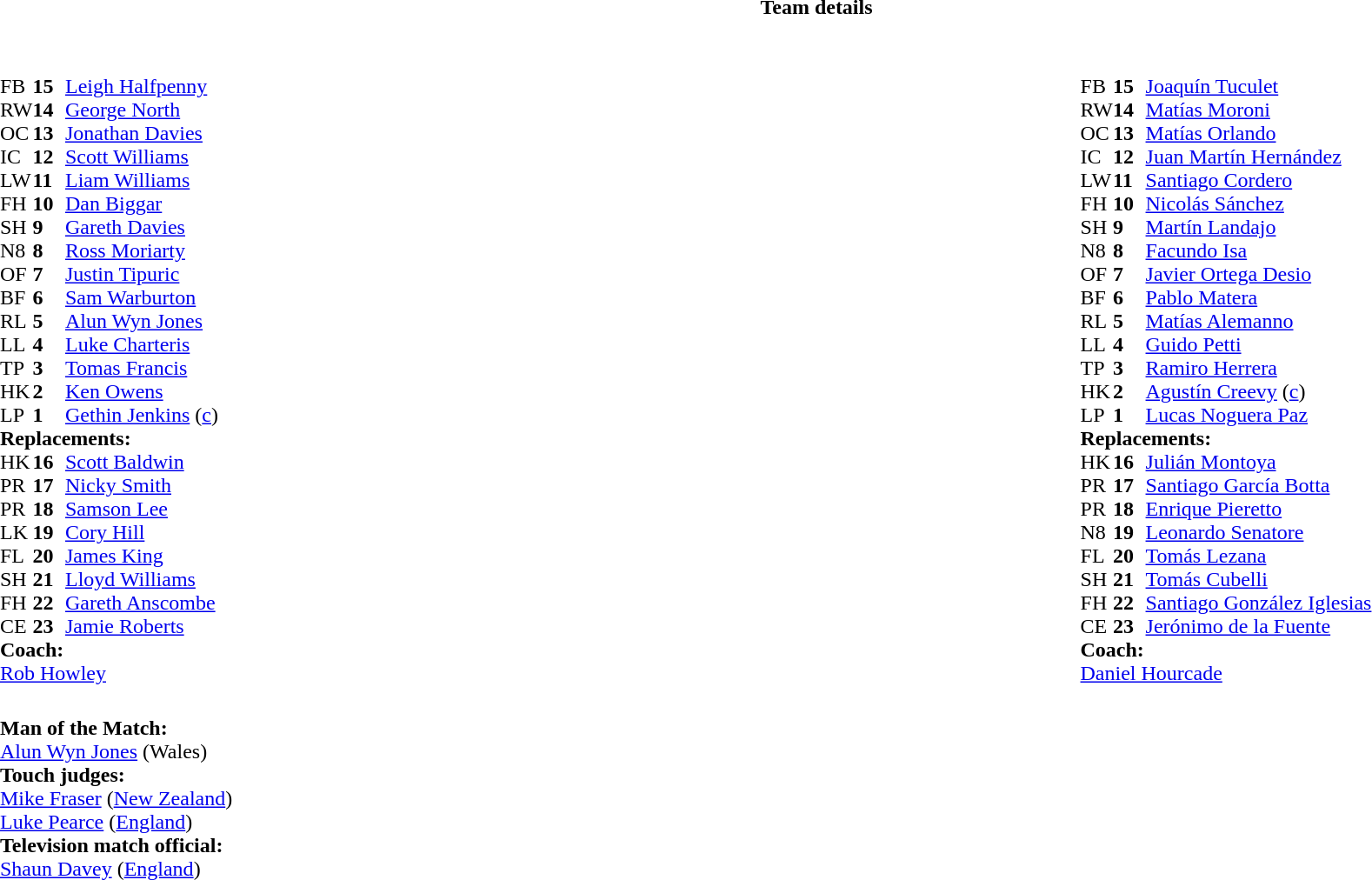<table border="0" width="100%" class="collapsible collapsed">
<tr>
<th>Team details</th>
</tr>
<tr>
<td><br><table width="100%">
<tr>
<td valign="top" width="50%"><br><table style="font-size: 100%" cellspacing="0" cellpadding="0">
<tr>
<th width="25"></th>
<th width="25"></th>
</tr>
<tr>
<td>FB</td>
<td><strong>15</strong></td>
<td><a href='#'>Leigh Halfpenny</a></td>
</tr>
<tr>
<td>RW</td>
<td><strong>14</strong></td>
<td><a href='#'>George North</a></td>
</tr>
<tr>
<td>OC</td>
<td><strong>13</strong></td>
<td><a href='#'>Jonathan Davies</a></td>
</tr>
<tr>
<td>IC</td>
<td><strong>12</strong></td>
<td><a href='#'>Scott Williams</a></td>
</tr>
<tr>
<td>LW</td>
<td><strong>11</strong></td>
<td><a href='#'>Liam Williams</a></td>
</tr>
<tr>
<td>FH</td>
<td><strong>10</strong></td>
<td><a href='#'>Dan Biggar</a></td>
</tr>
<tr>
<td>SH</td>
<td><strong>9</strong></td>
<td><a href='#'>Gareth Davies</a></td>
</tr>
<tr>
<td>N8</td>
<td><strong>8</strong></td>
<td><a href='#'>Ross Moriarty</a></td>
</tr>
<tr>
<td>OF</td>
<td><strong>7</strong></td>
<td><a href='#'>Justin Tipuric</a></td>
</tr>
<tr>
<td>BF</td>
<td><strong>6</strong></td>
<td><a href='#'>Sam Warburton</a></td>
</tr>
<tr>
<td>RL</td>
<td><strong>5</strong></td>
<td><a href='#'>Alun Wyn Jones</a></td>
</tr>
<tr>
<td>LL</td>
<td><strong>4</strong></td>
<td><a href='#'>Luke Charteris</a></td>
</tr>
<tr>
<td>TP</td>
<td><strong>3</strong></td>
<td><a href='#'>Tomas Francis</a></td>
</tr>
<tr>
<td>HK</td>
<td><strong>2</strong></td>
<td><a href='#'>Ken Owens</a></td>
<td></td>
<td></td>
</tr>
<tr>
<td>LP</td>
<td><strong>1</strong></td>
<td><a href='#'>Gethin Jenkins</a> (<a href='#'>c</a>)</td>
<td></td>
<td></td>
</tr>
<tr>
<td colspan=3><strong>Replacements:</strong></td>
</tr>
<tr>
<td>HK</td>
<td><strong>16</strong></td>
<td><a href='#'>Scott Baldwin</a></td>
<td></td>
<td></td>
</tr>
<tr>
<td>PR</td>
<td><strong>17</strong></td>
<td><a href='#'>Nicky Smith</a></td>
<td></td>
<td></td>
</tr>
<tr>
<td>PR</td>
<td><strong>18</strong></td>
<td><a href='#'>Samson Lee</a></td>
</tr>
<tr>
<td>LK</td>
<td><strong>19</strong></td>
<td><a href='#'>Cory Hill</a></td>
</tr>
<tr>
<td>FL</td>
<td><strong>20</strong></td>
<td><a href='#'>James King</a></td>
</tr>
<tr>
<td>SH</td>
<td><strong>21</strong></td>
<td><a href='#'>Lloyd Williams</a></td>
</tr>
<tr>
<td>FH</td>
<td><strong>22</strong></td>
<td><a href='#'>Gareth Anscombe</a></td>
</tr>
<tr>
<td>CE</td>
<td><strong>23</strong></td>
<td><a href='#'>Jamie Roberts</a></td>
</tr>
<tr>
<td colspan=3><strong>Coach:</strong></td>
</tr>
<tr>
<td colspan="4"> <a href='#'>Rob Howley</a></td>
</tr>
</table>
</td>
<td valign="top" width="50%"><br><table style="font-size: 100%" cellspacing="0" cellpadding="0" align="center">
<tr>
<th width="25"></th>
<th width="25"></th>
</tr>
<tr>
<td>FB</td>
<td><strong>15</strong></td>
<td><a href='#'>Joaquín Tuculet</a></td>
<td></td>
<td></td>
</tr>
<tr>
<td>RW</td>
<td><strong>14</strong></td>
<td><a href='#'>Matías Moroni</a></td>
</tr>
<tr>
<td>OC</td>
<td><strong>13</strong></td>
<td><a href='#'>Matías Orlando</a></td>
</tr>
<tr>
<td>IC</td>
<td><strong>12</strong></td>
<td><a href='#'>Juan Martín Hernández</a></td>
<td></td>
<td></td>
</tr>
<tr>
<td>LW</td>
<td><strong>11</strong></td>
<td><a href='#'>Santiago Cordero</a></td>
</tr>
<tr>
<td>FH</td>
<td><strong>10</strong></td>
<td><a href='#'>Nicolás Sánchez</a></td>
</tr>
<tr>
<td>SH</td>
<td><strong>9</strong></td>
<td><a href='#'>Martín Landajo</a></td>
<td></td>
<td></td>
</tr>
<tr>
<td>N8</td>
<td><strong>8</strong></td>
<td><a href='#'>Facundo Isa</a></td>
</tr>
<tr>
<td>OF</td>
<td><strong>7</strong></td>
<td><a href='#'>Javier Ortega Desio</a></td>
<td></td>
<td></td>
<td></td>
</tr>
<tr>
<td>BF</td>
<td><strong>6</strong></td>
<td><a href='#'>Pablo Matera</a></td>
<td></td>
<td></td>
</tr>
<tr>
<td>RL</td>
<td><strong>5</strong></td>
<td><a href='#'>Matías Alemanno</a></td>
</tr>
<tr>
<td>LL</td>
<td><strong>4</strong></td>
<td><a href='#'>Guido Petti</a></td>
<td></td>
<td></td>
</tr>
<tr>
<td>TP</td>
<td><strong>3</strong></td>
<td><a href='#'>Ramiro Herrera</a></td>
<td></td>
<td></td>
<td></td>
<td></td>
</tr>
<tr>
<td>HK</td>
<td><strong>2</strong></td>
<td><a href='#'>Agustín Creevy</a> (<a href='#'>c</a>)</td>
<td></td>
<td></td>
</tr>
<tr>
<td>LP</td>
<td><strong>1</strong></td>
<td><a href='#'>Lucas Noguera Paz</a></td>
<td></td>
<td></td>
</tr>
<tr>
<td colspan=3><strong>Replacements:</strong></td>
</tr>
<tr>
<td>HK</td>
<td><strong>16</strong></td>
<td><a href='#'>Julián Montoya</a></td>
<td></td>
<td></td>
</tr>
<tr>
<td>PR</td>
<td><strong>17</strong></td>
<td><a href='#'>Santiago García Botta</a></td>
<td></td>
<td></td>
</tr>
<tr>
<td>PR</td>
<td><strong>18</strong></td>
<td><a href='#'>Enrique Pieretto</a></td>
<td></td>
<td></td>
<td></td>
<td></td>
</tr>
<tr>
<td>N8</td>
<td><strong>19</strong></td>
<td><a href='#'>Leonardo Senatore</a></td>
<td></td>
<td></td>
</tr>
<tr>
<td>FL</td>
<td><strong>20</strong></td>
<td><a href='#'>Tomás Lezana</a></td>
<td></td>
<td></td>
</tr>
<tr>
<td>SH</td>
<td><strong>21</strong></td>
<td><a href='#'>Tomás Cubelli</a></td>
<td></td>
<td></td>
</tr>
<tr>
<td>FH</td>
<td><strong>22</strong></td>
<td><a href='#'>Santiago González Iglesias</a></td>
<td></td>
<td></td>
</tr>
<tr>
<td>CE</td>
<td><strong>23</strong></td>
<td><a href='#'>Jerónimo de la Fuente</a></td>
<td></td>
<td></td>
</tr>
<tr>
<td colspan=3><strong>Coach:</strong></td>
</tr>
<tr>
<td colspan="4"> <a href='#'>Daniel Hourcade</a></td>
</tr>
</table>
</td>
</tr>
</table>
<table width=100% style="font-size: 100%">
<tr>
<td><br><strong>Man of the Match:</strong>
<br><a href='#'>Alun Wyn Jones</a> (Wales)<br><strong>Touch judges:</strong>
<br><a href='#'>Mike Fraser</a> (<a href='#'>New Zealand</a>)
<br><a href='#'>Luke Pearce</a> (<a href='#'>England</a>)
<br><strong>Television match official:</strong>
<br><a href='#'>Shaun Davey</a> (<a href='#'>England</a>)</td>
</tr>
</table>
</td>
</tr>
</table>
